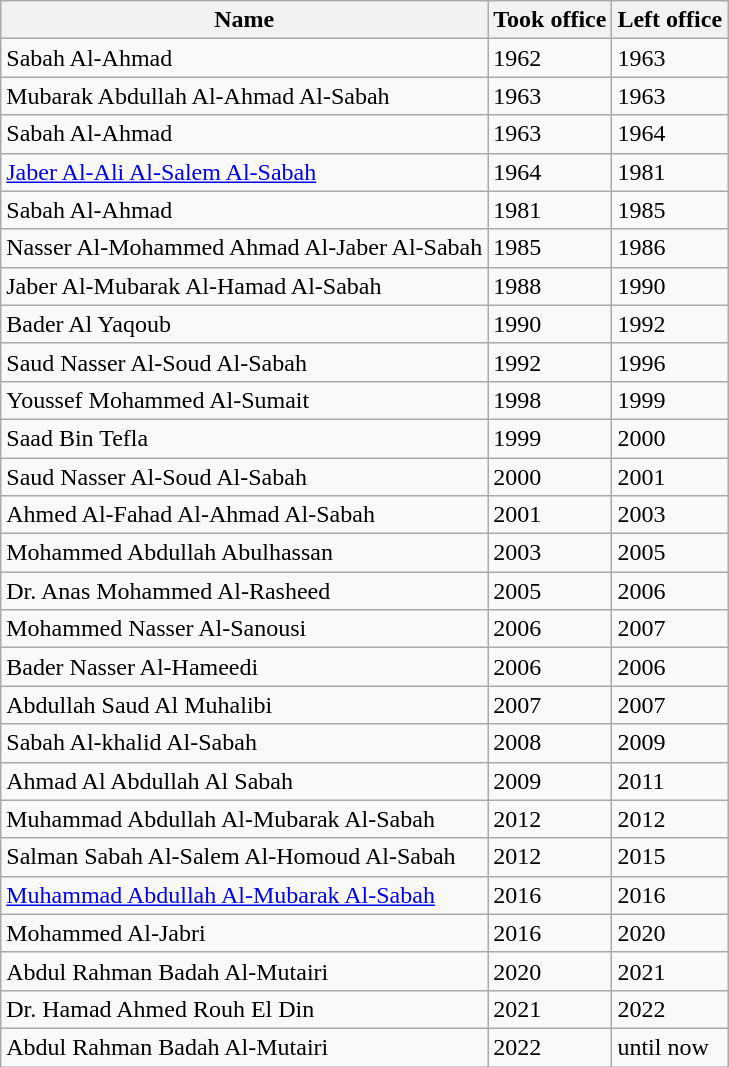<table class="wikitable">
<tr>
<th>Name</th>
<th>Took office</th>
<th>Left office</th>
</tr>
<tr>
<td>Sabah Al-Ahmad</td>
<td>1962</td>
<td>1963</td>
</tr>
<tr>
<td>Mubarak Abdullah Al-Ahmad Al-Sabah</td>
<td>1963</td>
<td>1963</td>
</tr>
<tr>
<td>Sabah Al-Ahmad</td>
<td>1963</td>
<td>1964</td>
</tr>
<tr>
<td><a href='#'>Jaber Al-Ali Al-Salem Al-Sabah</a></td>
<td>1964</td>
<td>1981</td>
</tr>
<tr>
<td>Sabah Al-Ahmad</td>
<td>1981</td>
<td>1985</td>
</tr>
<tr>
<td>Nasser Al-Mohammed Ahmad Al-Jaber Al-Sabah</td>
<td>1985</td>
<td>1986</td>
</tr>
<tr>
<td>Jaber Al-Mubarak Al-Hamad Al-Sabah</td>
<td>1988</td>
<td>1990</td>
</tr>
<tr>
<td>Bader Al Yaqoub</td>
<td>1990</td>
<td>1992</td>
</tr>
<tr>
<td>Saud Nasser Al-Soud Al-Sabah</td>
<td>1992</td>
<td>1996</td>
</tr>
<tr>
<td>Youssef Mohammed Al-Sumait</td>
<td>1998</td>
<td>1999</td>
</tr>
<tr>
<td>Saad Bin Tefla</td>
<td>1999</td>
<td>2000</td>
</tr>
<tr>
<td>Saud Nasser Al-Soud Al-Sabah</td>
<td>2000</td>
<td>2001</td>
</tr>
<tr>
<td>Ahmed Al-Fahad Al-Ahmad Al-Sabah</td>
<td>2001</td>
<td>2003</td>
</tr>
<tr>
<td>Mohammed Abdullah Abulhassan</td>
<td>2003</td>
<td>2005</td>
</tr>
<tr>
<td>Dr. Anas Mohammed Al-Rasheed</td>
<td>2005</td>
<td>2006</td>
</tr>
<tr>
<td>Mohammed Nasser Al-Sanousi</td>
<td>2006</td>
<td>2007</td>
</tr>
<tr>
<td>Bader Nasser Al-Hameedi</td>
<td>2006</td>
<td>2006</td>
</tr>
<tr>
<td>Abdullah Saud Al Muhalibi</td>
<td>2007</td>
<td>2007</td>
</tr>
<tr>
<td>Sabah Al-khalid Al-Sabah</td>
<td>2008</td>
<td>2009</td>
</tr>
<tr>
<td>Ahmad Al Abdullah Al Sabah</td>
<td>2009</td>
<td>2011</td>
</tr>
<tr>
<td>Muhammad Abdullah Al-Mubarak Al-Sabah</td>
<td>2012</td>
<td>2012</td>
</tr>
<tr>
<td>Salman Sabah Al-Salem Al-Homoud Al-Sabah</td>
<td>2012</td>
<td>2015</td>
</tr>
<tr>
<td><a href='#'>Muhammad Abdullah Al-Mubarak Al-Sabah</a></td>
<td>2016</td>
<td>2016</td>
</tr>
<tr>
<td>Mohammed Al-Jabri</td>
<td>2016</td>
<td>2020</td>
</tr>
<tr>
<td>Abdul Rahman Badah Al-Mutairi</td>
<td>2020</td>
<td>2021</td>
</tr>
<tr>
<td>Dr. Hamad Ahmed Rouh El Din</td>
<td>2021</td>
<td>2022</td>
</tr>
<tr>
<td>Abdul Rahman Badah Al-Mutairi</td>
<td>2022</td>
<td>until now</td>
</tr>
</table>
